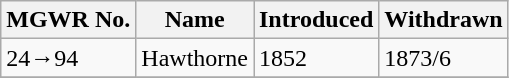<table class="wikitable">
<tr>
<th>MGWR No.</th>
<th>Name</th>
<th>Introduced</th>
<th>Withdrawn</th>
</tr>
<tr>
<td>24→94</td>
<td>Hawthorne</td>
<td>1852</td>
<td>1873/6</td>
</tr>
<tr>
</tr>
</table>
